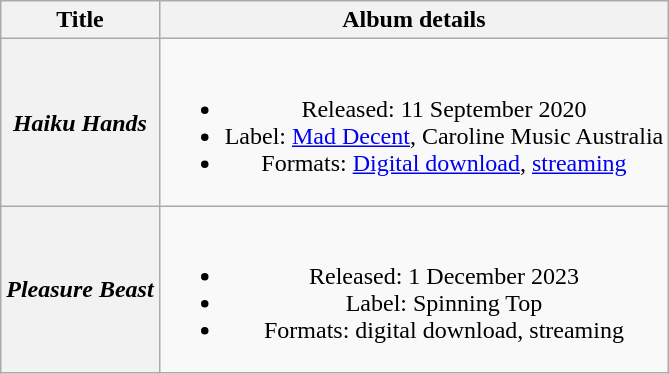<table class="wikitable plainrowheaders" style="text-align:center;">
<tr>
<th>Title</th>
<th>Album details</th>
</tr>
<tr>
<th scope="row"><em>Haiku Hands</em></th>
<td><br><ul><li>Released: 11 September 2020</li><li>Label: <a href='#'>Mad Decent</a>, Caroline Music Australia</li><li>Formats: <a href='#'>Digital download</a>, <a href='#'>streaming</a></li></ul></td>
</tr>
<tr>
<th scope="row"><em>Pleasure Beast</em></th>
<td><br><ul><li>Released: 1 December 2023</li><li>Label: Spinning Top</li><li>Formats: digital download, streaming</li></ul></td>
</tr>
</table>
